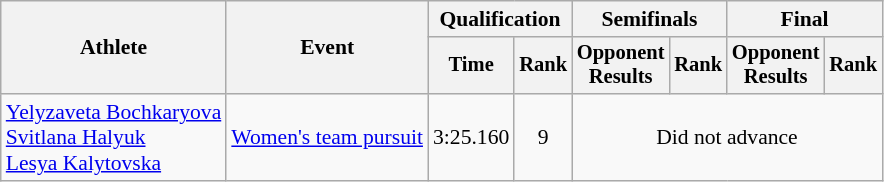<table class="wikitable" style="font-size:90%">
<tr>
<th rowspan="2">Athlete</th>
<th rowspan="2">Event</th>
<th colspan=2>Qualification</th>
<th colspan=2>Semifinals</th>
<th colspan=2>Final</th>
</tr>
<tr style="font-size:95%">
<th>Time</th>
<th>Rank</th>
<th>Opponent<br>Results</th>
<th>Rank</th>
<th>Opponent<br>Results</th>
<th>Rank</th>
</tr>
<tr align=center>
<td align=left><a href='#'>Yelyzaveta Bochkaryova</a><br><a href='#'>Svitlana Halyuk</a><br><a href='#'>Lesya Kalytovska</a></td>
<td align=left><a href='#'>Women's team pursuit</a></td>
<td>3:25.160</td>
<td>9</td>
<td colspan=4>Did not advance</td>
</tr>
</table>
